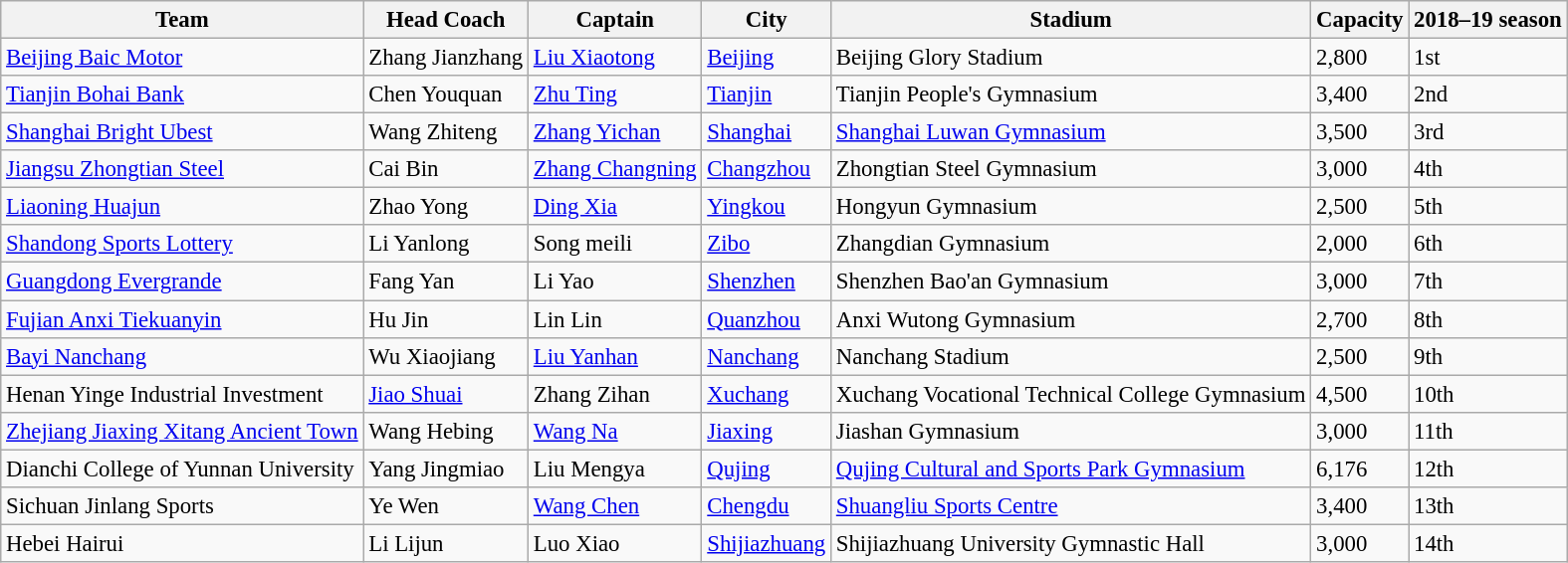<table class="wikitable sortable" style="font-size:95%">
<tr>
<th>Team</th>
<th>Head Coach</th>
<th>Captain</th>
<th>City</th>
<th>Stadium</th>
<th>Capacity</th>
<th>2018–19 season</th>
</tr>
<tr>
<td><a href='#'>Beijing Baic Motor</a></td>
<td> Zhang Jianzhang</td>
<td> <a href='#'>Liu Xiaotong</a></td>
<td><a href='#'>Beijing</a></td>
<td>Beijing Glory Stadium</td>
<td>2,800</td>
<td>1st</td>
</tr>
<tr>
<td><a href='#'>Tianjin Bohai Bank</a></td>
<td> Chen Youquan</td>
<td> <a href='#'>Zhu Ting</a></td>
<td><a href='#'>Tianjin</a></td>
<td>Tianjin People's Gymnasium</td>
<td>3,400</td>
<td>2nd</td>
</tr>
<tr>
<td><a href='#'>Shanghai Bright Ubest</a></td>
<td> Wang Zhiteng</td>
<td> <a href='#'>Zhang Yichan</a></td>
<td><a href='#'>Shanghai</a></td>
<td><a href='#'>Shanghai Luwan Gymnasium</a></td>
<td>3,500</td>
<td>3rd</td>
</tr>
<tr>
<td><a href='#'>Jiangsu Zhongtian Steel</a></td>
<td> Cai Bin</td>
<td> <a href='#'>Zhang Changning</a></td>
<td><a href='#'>Changzhou</a></td>
<td>Zhongtian Steel Gymnasium</td>
<td>3,000</td>
<td>4th</td>
</tr>
<tr>
<td><a href='#'>Liaoning Huajun</a></td>
<td> Zhao Yong</td>
<td> <a href='#'>Ding Xia</a></td>
<td><a href='#'>Yingkou</a></td>
<td>Hongyun Gymnasium</td>
<td>2,500</td>
<td>5th</td>
</tr>
<tr>
<td><a href='#'>Shandong Sports Lottery</a></td>
<td> Li Yanlong</td>
<td> Song meili</td>
<td><a href='#'>Zibo</a></td>
<td>Zhangdian Gymnasium</td>
<td>2,000</td>
<td>6th</td>
</tr>
<tr>
<td><a href='#'>Guangdong Evergrande</a></td>
<td> Fang Yan</td>
<td> Li Yao</td>
<td><a href='#'>Shenzhen</a></td>
<td>Shenzhen Bao'an Gymnasium</td>
<td>3,000</td>
<td>7th</td>
</tr>
<tr>
<td><a href='#'>Fujian Anxi Tiekuanyin</a></td>
<td> Hu Jin</td>
<td> Lin Lin</td>
<td><a href='#'>Quanzhou</a></td>
<td>Anxi Wutong Gymnasium</td>
<td>2,700</td>
<td>8th</td>
</tr>
<tr>
<td><a href='#'>Bayi Nanchang</a></td>
<td> Wu Xiaojiang</td>
<td> <a href='#'>Liu Yanhan</a></td>
<td><a href='#'>Nanchang</a></td>
<td>Nanchang Stadium</td>
<td>2,500</td>
<td>9th</td>
</tr>
<tr>
<td>Henan Yinge Industrial Investment</td>
<td> <a href='#'>Jiao Shuai</a></td>
<td> Zhang Zihan</td>
<td><a href='#'>Xuchang</a></td>
<td>Xuchang Vocational Technical College Gymnasium</td>
<td>4,500</td>
<td>10th</td>
</tr>
<tr>
<td><a href='#'>Zhejiang Jiaxing Xitang Ancient Town</a></td>
<td> Wang Hebing</td>
<td> <a href='#'>Wang Na</a></td>
<td><a href='#'>Jiaxing</a></td>
<td>Jiashan Gymnasium</td>
<td>3,000</td>
<td>11th</td>
</tr>
<tr>
<td>Dianchi College of Yunnan University</td>
<td> Yang Jingmiao</td>
<td> Liu Mengya</td>
<td><a href='#'>Qujing</a></td>
<td><a href='#'>Qujing Cultural and Sports Park Gymnasium</a></td>
<td>6,176</td>
<td>12th</td>
</tr>
<tr>
<td>Sichuan Jinlang Sports</td>
<td> Ye Wen</td>
<td> <a href='#'>Wang Chen</a></td>
<td><a href='#'>Chengdu</a></td>
<td><a href='#'>Shuangliu Sports Centre</a></td>
<td>3,400</td>
<td>13th</td>
</tr>
<tr>
<td>Hebei Hairui</td>
<td> Li Lijun</td>
<td> Luo Xiao</td>
<td><a href='#'>Shijiazhuang</a></td>
<td>Shijiazhuang University Gymnastic Hall</td>
<td>3,000</td>
<td>14th</td>
</tr>
</table>
